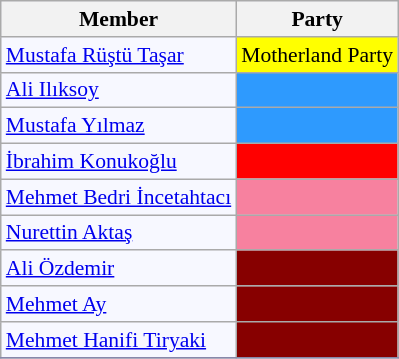<table class=wikitable style="border:1px solid #8888aa; background-color:#f7f8ff; padding:0px; font-size:90%;">
<tr>
<th>Member</th>
<th>Party</th>
</tr>
<tr>
<td><a href='#'>Mustafa Rüştü Taşar</a></td>
<td style="background: #ffff00">Motherland Party</td>
</tr>
<tr>
<td><a href='#'>Ali Ilıksoy</a></td>
<td style="background: #2E9AFE"></td>
</tr>
<tr>
<td><a href='#'>Mustafa Yılmaz</a></td>
<td style="background: #2E9AFE"></td>
</tr>
<tr>
<td><a href='#'>İbrahim Konukoğlu</a></td>
<td style="background: #ff0000"></td>
</tr>
<tr>
<td><a href='#'>Mehmet Bedri İncetahtacı</a></td>
<td style="background: #F7819F"></td>
</tr>
<tr>
<td><a href='#'>Nurettin Aktaş</a></td>
<td style="background: #F7819F"></td>
</tr>
<tr>
<td><a href='#'>Ali Özdemir</a></td>
<td style="background: #870000"></td>
</tr>
<tr>
<td><a href='#'>Mehmet Ay</a></td>
<td style="background: #870000"></td>
</tr>
<tr>
<td><a href='#'>Mehmet Hanifi Tiryaki</a></td>
<td style="background: #870000"></td>
</tr>
<tr>
</tr>
</table>
